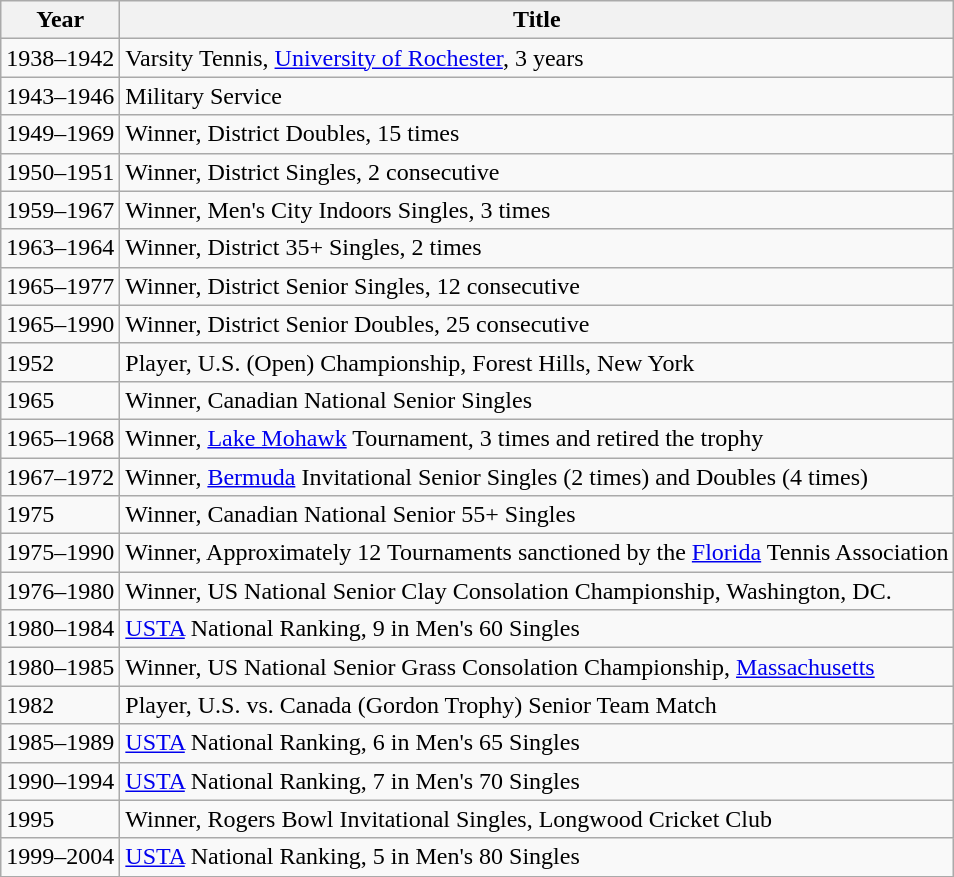<table class="wikitable">
<tr>
<th>Year</th>
<th>Title</th>
</tr>
<tr>
<td>1938–1942</td>
<td>Varsity Tennis, <a href='#'>University of Rochester</a>, 3 years</td>
</tr>
<tr>
<td>1943–1946</td>
<td>Military Service</td>
</tr>
<tr>
<td>1949–1969</td>
<td>Winner, District Doubles, 15 times</td>
</tr>
<tr>
<td>1950–1951</td>
<td>Winner, District Singles, 2 consecutive</td>
</tr>
<tr>
<td>1959–1967</td>
<td>Winner, Men's City Indoors Singles, 3 times</td>
</tr>
<tr>
<td>1963–1964</td>
<td>Winner, District 35+ Singles, 2 times</td>
</tr>
<tr>
<td>1965–1977</td>
<td>Winner, District Senior Singles, 12 consecutive</td>
</tr>
<tr>
<td>1965–1990</td>
<td>Winner, District Senior Doubles, 25 consecutive</td>
</tr>
<tr>
<td>1952</td>
<td>Player, U.S. (Open) Championship, Forest Hills, New York</td>
</tr>
<tr>
<td>1965</td>
<td>Winner, Canadian National Senior Singles</td>
</tr>
<tr>
<td>1965–1968</td>
<td>Winner, <a href='#'>Lake Mohawk</a> Tournament, 3 times and retired the trophy</td>
</tr>
<tr>
<td>1967–1972</td>
<td>Winner, <a href='#'>Bermuda</a> Invitational Senior Singles (2 times) and Doubles (4 times)</td>
</tr>
<tr>
<td>1975</td>
<td>Winner, Canadian National Senior 55+ Singles</td>
</tr>
<tr>
<td>1975–1990</td>
<td>Winner, Approximately 12 Tournaments sanctioned by the <a href='#'>Florida</a> Tennis Association</td>
</tr>
<tr>
<td>1976–1980</td>
<td>Winner, US National Senior Clay Consolation Championship, Washington, DC.</td>
</tr>
<tr>
<td>1980–1984</td>
<td><a href='#'>USTA</a> National Ranking, 9 in Men's 60 Singles</td>
</tr>
<tr>
<td>1980–1985</td>
<td>Winner, US National Senior Grass Consolation Championship, <a href='#'>Massachusetts</a></td>
</tr>
<tr>
<td>1982</td>
<td>Player, U.S. vs. Canada (Gordon Trophy) Senior Team Match</td>
</tr>
<tr>
<td>1985–1989</td>
<td><a href='#'>USTA</a> National Ranking, 6 in Men's 65 Singles</td>
</tr>
<tr>
<td>1990–1994</td>
<td><a href='#'>USTA</a> National Ranking, 7 in Men's 70 Singles</td>
</tr>
<tr>
<td>1995</td>
<td>Winner, Rogers Bowl Invitational Singles, Longwood Cricket Club</td>
</tr>
<tr>
<td>1999–2004</td>
<td><a href='#'>USTA</a> National Ranking, 5 in Men's 80 Singles</td>
</tr>
</table>
